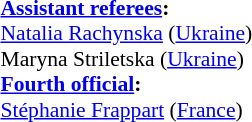<table width=50% style="font-size: 90%">
<tr>
<td><br><strong><a href='#'>Assistant referees</a>:</strong>
<br><a href='#'>Natalia Rachynska</a> (<a href='#'>Ukraine</a>)
<br>Maryna Striletska (<a href='#'>Ukraine</a>)
<br><strong><a href='#'>Fourth official</a>:</strong>
<br><a href='#'>Stéphanie Frappart</a> (<a href='#'>France</a>)</td>
</tr>
</table>
